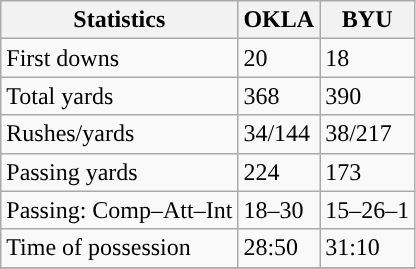<table class="wikitable" style="float: left;">
<tr>
<th>Statistics</th>
<th>OKLA</th>
<th>BYU</th>
</tr>
<tr>
<td>First downs</td>
<td>20</td>
<td>18</td>
</tr>
<tr>
<td>Total yards</td>
<td>368</td>
<td>390</td>
</tr>
<tr>
<td>Rushes/yards</td>
<td>34/144</td>
<td>38/217</td>
</tr>
<tr>
<td>Passing yards</td>
<td>224</td>
<td>173</td>
</tr>
<tr>
<td>Passing: Comp–Att–Int</td>
<td>18–30</td>
<td>15–26–1</td>
</tr>
<tr>
<td>Time of possession</td>
<td>28:50</td>
<td>31:10</td>
</tr>
<tr>
</tr>
</table>
